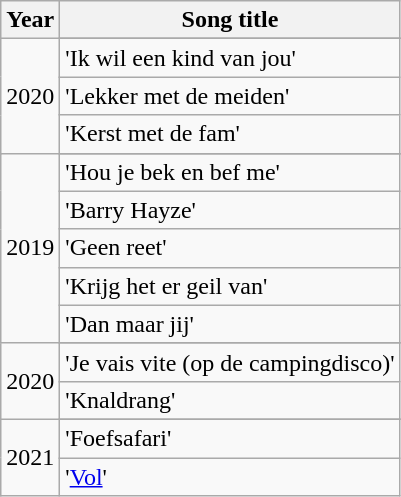<table Table class="wikitable">
<tr>
<th>Year</th>
<th>Song title</th>
</tr>
<tr>
<td align="center" rowspan="4">2020</td>
</tr>
<tr>
<td>'Ik wil een kind van jou'</td>
</tr>
<tr>
<td>'Lekker met de meiden'</td>
</tr>
<tr>
<td>'Kerst met de fam'</td>
</tr>
<tr>
<td align="center" rowspan="6">2019</td>
</tr>
<tr>
<td>'Hou je bek en bef me'</td>
</tr>
<tr>
<td>'Barry Hayze'</td>
</tr>
<tr>
<td>'Geen reet'</td>
</tr>
<tr>
<td>'Krijg het er geil van'</td>
</tr>
<tr>
<td>'Dan maar jij'</td>
</tr>
<tr>
<td align="center" rowspan="3">2020</td>
</tr>
<tr>
<td>'Je vais vite (op de campingdisco)'</td>
</tr>
<tr>
<td>'Knaldrang'</td>
</tr>
<tr>
<td align="center" rowspan="3">2021</td>
</tr>
<tr>
<td>'Foefsafari'</td>
</tr>
<tr>
<td>'<a href='#'>Vol</a>'</td>
</tr>
</table>
